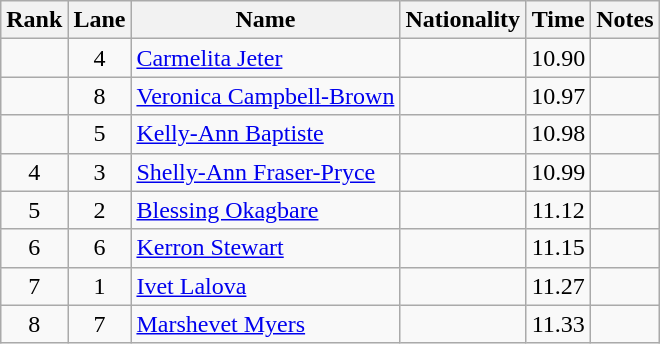<table class="wikitable sortable" style="text-align:center">
<tr>
<th>Rank</th>
<th>Lane</th>
<th>Name</th>
<th>Nationality</th>
<th>Time</th>
<th>Notes</th>
</tr>
<tr>
<td></td>
<td>4</td>
<td align=left><a href='#'>Carmelita Jeter</a></td>
<td align=left></td>
<td>10.90</td>
<td></td>
</tr>
<tr>
<td></td>
<td>8</td>
<td align=left><a href='#'>Veronica Campbell-Brown</a></td>
<td align=left></td>
<td>10.97</td>
<td></td>
</tr>
<tr>
<td></td>
<td>5</td>
<td align=left><a href='#'>Kelly-Ann Baptiste</a></td>
<td align=left></td>
<td>10.98</td>
<td></td>
</tr>
<tr>
<td>4</td>
<td>3</td>
<td align=left><a href='#'>Shelly-Ann Fraser-Pryce</a></td>
<td align=left></td>
<td>10.99</td>
<td></td>
</tr>
<tr>
<td>5</td>
<td>2</td>
<td align=left><a href='#'>Blessing Okagbare</a></td>
<td align=left></td>
<td>11.12</td>
<td></td>
</tr>
<tr>
<td>6</td>
<td>6</td>
<td align=left><a href='#'>Kerron Stewart</a></td>
<td align=left></td>
<td>11.15</td>
<td></td>
</tr>
<tr>
<td>7</td>
<td>1</td>
<td align=left><a href='#'>Ivet Lalova</a></td>
<td align=left></td>
<td>11.27</td>
<td></td>
</tr>
<tr>
<td>8</td>
<td>7</td>
<td align=left><a href='#'>Marshevet Myers</a></td>
<td align=left></td>
<td>11.33</td>
<td></td>
</tr>
</table>
